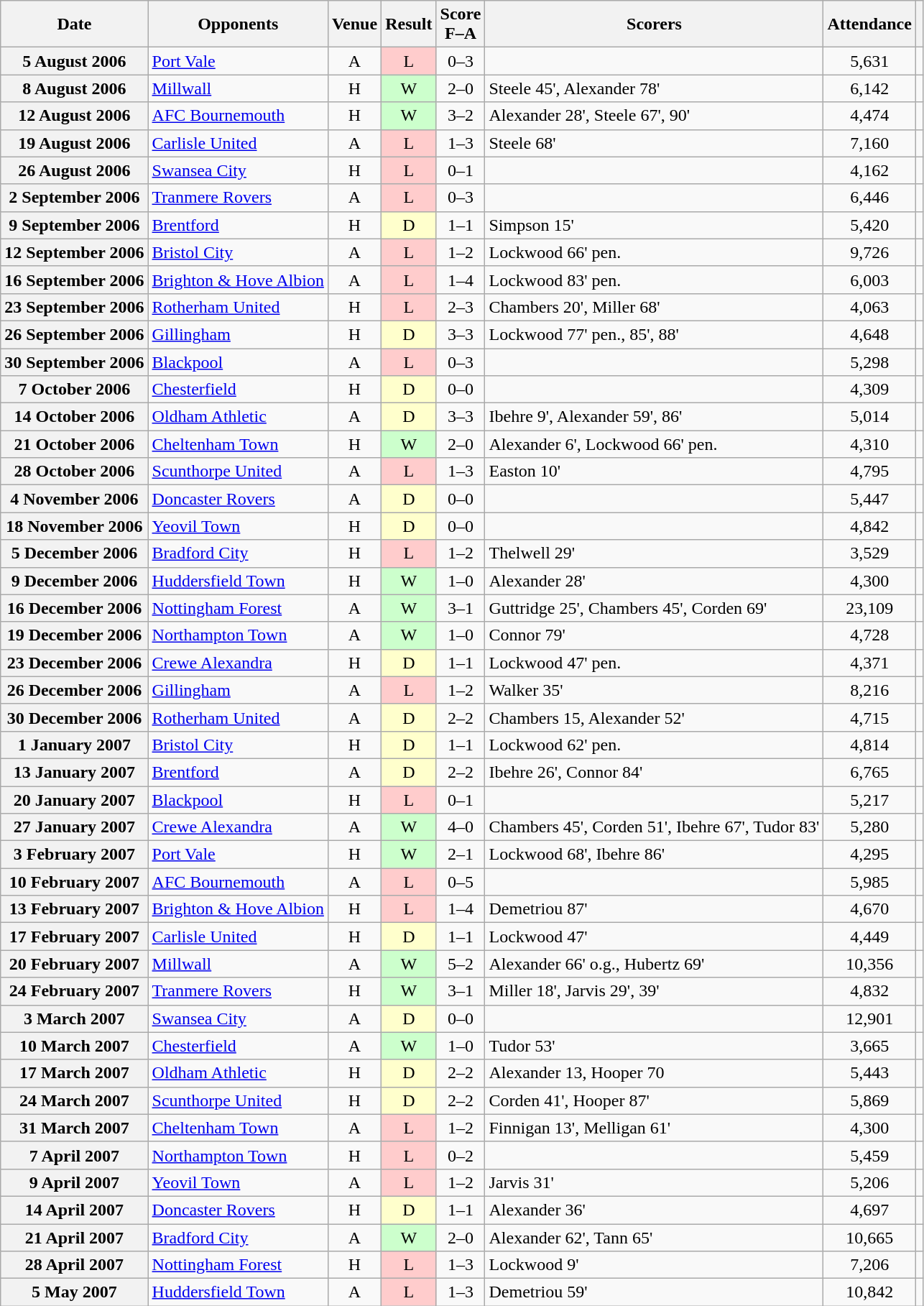<table class="wikitable plainrowheaders sortable" style="text-align:center">
<tr>
<th scope="col">Date</th>
<th scope="col">Opponents</th>
<th scope="col">Venue</th>
<th scope="col">Result</th>
<th scope="col">Score<br>F–A</th>
<th scope="col" class="unsortable">Scorers</th>
<th scope="col">Attendance</th>
<th scope="col" class="unsortable"></th>
</tr>
<tr>
<th scope=row>5 August 2006</th>
<td align=left><a href='#'>Port Vale</a></td>
<td>A</td>
<td bgcolor="#FFCCCC">L</td>
<td>0–3</td>
<td></td>
<td>5,631</td>
<td></td>
</tr>
<tr>
<th scope=row>8 August 2006</th>
<td align=left><a href='#'>Millwall</a></td>
<td>H</td>
<td bgcolor="#CCFFCC">W</td>
<td>2–0</td>
<td align=left>Steele 45', Alexander 78'</td>
<td>6,142</td>
<td></td>
</tr>
<tr>
<th scope=row>12 August 2006</th>
<td align=left><a href='#'>AFC Bournemouth</a></td>
<td>H</td>
<td bgcolor="#CCFFCC">W</td>
<td>3–2</td>
<td align=left>Alexander 28', Steele 67', 90'</td>
<td>4,474</td>
<td></td>
</tr>
<tr>
<th scope=row>19 August 2006</th>
<td align=left><a href='#'>Carlisle United</a></td>
<td>A</td>
<td bgcolor="#FFCCCC">L</td>
<td>1–3</td>
<td align=left>Steele 68'</td>
<td>7,160</td>
<td></td>
</tr>
<tr>
<th scope=row>26 August 2006</th>
<td align=left><a href='#'>Swansea City</a></td>
<td>H</td>
<td bgcolor="#FFCCCC">L</td>
<td>0–1</td>
<td></td>
<td>4,162</td>
<td></td>
</tr>
<tr>
<th scope=row>2 September 2006</th>
<td align=left><a href='#'>Tranmere Rovers</a></td>
<td>A</td>
<td bgcolor="#FFCCCC">L</td>
<td>0–3</td>
<td></td>
<td>6,446</td>
<td></td>
</tr>
<tr>
<th scope=row>9 September 2006</th>
<td align=left><a href='#'>Brentford</a></td>
<td>H</td>
<td bgcolor="#FFFFCC">D</td>
<td>1–1</td>
<td align=left>Simpson 15'</td>
<td>5,420</td>
<td></td>
</tr>
<tr>
<th scope=row>12 September 2006</th>
<td align=left><a href='#'>Bristol City</a></td>
<td>A</td>
<td bgcolor="#FFCCCC">L</td>
<td>1–2</td>
<td align=left>Lockwood 66' pen.</td>
<td>9,726</td>
<td></td>
</tr>
<tr>
<th scope=row>16 September 2006</th>
<td align=left><a href='#'>Brighton & Hove Albion</a></td>
<td>A</td>
<td bgcolor="#FFCCCC">L</td>
<td>1–4</td>
<td align=left>Lockwood 83' pen.</td>
<td>6,003</td>
<td></td>
</tr>
<tr>
<th scope=row>23 September 2006</th>
<td align=left><a href='#'>Rotherham United</a></td>
<td>H</td>
<td bgcolor="#FFCCCC">L</td>
<td>2–3</td>
<td align=left>Chambers 20', Miller 68'</td>
<td>4,063</td>
<td></td>
</tr>
<tr>
<th scope=row>26 September 2006</th>
<td align=left><a href='#'>Gillingham</a></td>
<td>H</td>
<td bgcolor="#FFFFCC">D</td>
<td>3–3</td>
<td align=left>Lockwood 77' pen., 85', 88'</td>
<td>4,648</td>
<td></td>
</tr>
<tr>
<th scope=row>30 September 2006</th>
<td align=left><a href='#'>Blackpool</a></td>
<td>A</td>
<td bgcolor="#FFCCCC">L</td>
<td>0–3</td>
<td></td>
<td>5,298</td>
<td></td>
</tr>
<tr>
<th scope=row>7 October 2006</th>
<td align=left><a href='#'>Chesterfield</a></td>
<td>H</td>
<td bgcolor="#FFFFCC">D</td>
<td>0–0</td>
<td></td>
<td>4,309</td>
<td></td>
</tr>
<tr>
<th scope=row>14 October 2006</th>
<td align=left><a href='#'>Oldham Athletic</a></td>
<td>A</td>
<td bgcolor="#FFFFCC">D</td>
<td>3–3</td>
<td align=left>Ibehre 9', Alexander 59', 86'</td>
<td>5,014</td>
<td></td>
</tr>
<tr>
<th scope=row>21 October 2006</th>
<td align=left><a href='#'>Cheltenham Town</a></td>
<td>H</td>
<td bgcolor="#CCFFCC">W</td>
<td>2–0</td>
<td align=left>Alexander 6', Lockwood 66' pen.</td>
<td>4,310</td>
<td></td>
</tr>
<tr>
<th scope=row>28 October 2006</th>
<td align=left><a href='#'>Scunthorpe United</a></td>
<td>A</td>
<td bgcolor="#FFCCCC">L</td>
<td>1–3</td>
<td align=left>Easton 10'</td>
<td>4,795</td>
<td></td>
</tr>
<tr>
<th scope=row>4 November 2006</th>
<td align=left><a href='#'>Doncaster Rovers</a></td>
<td>A</td>
<td bgcolor="#FFFFCC">D</td>
<td>0–0</td>
<td></td>
<td>5,447</td>
<td></td>
</tr>
<tr>
<th scope=row>18 November 2006</th>
<td align=left><a href='#'>Yeovil Town</a></td>
<td>H</td>
<td bgcolor="#FFFFCC">D</td>
<td>0–0</td>
<td></td>
<td>4,842</td>
<td></td>
</tr>
<tr>
<th scope=row>5 December 2006</th>
<td align=left><a href='#'>Bradford City</a></td>
<td>H</td>
<td bgcolor="#FFCCCC">L</td>
<td>1–2</td>
<td align=left>Thelwell 29'</td>
<td>3,529</td>
<td></td>
</tr>
<tr>
<th scope=row>9 December 2006</th>
<td align=left><a href='#'>Huddersfield Town</a></td>
<td>H</td>
<td bgcolor="#CCFFCC">W</td>
<td>1–0</td>
<td align=left>Alexander 28'</td>
<td>4,300</td>
<td></td>
</tr>
<tr>
<th scope=row>16 December 2006</th>
<td align=left><a href='#'>Nottingham Forest</a></td>
<td>A</td>
<td bgcolor="#CCFFCC">W</td>
<td>3–1</td>
<td align=left>Guttridge 25', Chambers 45', Corden 69'</td>
<td>23,109</td>
<td></td>
</tr>
<tr>
<th scope=row>19 December 2006</th>
<td align=left><a href='#'>Northampton Town</a></td>
<td>A</td>
<td bgcolor="#CCFFCC">W</td>
<td>1–0</td>
<td align=left>Connor 79'</td>
<td>4,728</td>
<td></td>
</tr>
<tr>
<th scope=row>23 December 2006</th>
<td align=left><a href='#'>Crewe Alexandra</a></td>
<td>H</td>
<td bgcolor="#FFFFCC">D</td>
<td>1–1</td>
<td align=left>Lockwood 47' pen.</td>
<td>4,371</td>
<td></td>
</tr>
<tr>
<th scope=row>26 December 2006</th>
<td align=left><a href='#'>Gillingham</a></td>
<td>A</td>
<td bgcolor="#FFCCCC">L</td>
<td>1–2</td>
<td align=left>Walker 35'</td>
<td>8,216</td>
<td></td>
</tr>
<tr>
<th scope=row>30 December 2006</th>
<td align=left><a href='#'>Rotherham United</a></td>
<td>A</td>
<td bgcolor="#FFFFCC">D</td>
<td>2–2</td>
<td align=left>Chambers 15, Alexander 52'</td>
<td>4,715</td>
<td></td>
</tr>
<tr>
<th scope=row>1 January 2007</th>
<td align=left><a href='#'>Bristol City</a></td>
<td>H</td>
<td bgcolor="#FFFFCC">D</td>
<td>1–1</td>
<td align=left>Lockwood 62' pen.</td>
<td>4,814</td>
<td></td>
</tr>
<tr>
<th scope=row>13 January 2007</th>
<td align=left><a href='#'>Brentford</a></td>
<td>A</td>
<td bgcolor="#FFFFCC">D</td>
<td>2–2</td>
<td align=left>Ibehre 26', Connor 84'</td>
<td>6,765</td>
<td></td>
</tr>
<tr>
<th scope=row>20 January 2007</th>
<td align=left><a href='#'>Blackpool</a></td>
<td>H</td>
<td bgcolor="#FFCCCC">L</td>
<td>0–1</td>
<td></td>
<td>5,217</td>
<td></td>
</tr>
<tr>
<th scope=row>27 January 2007</th>
<td align=left><a href='#'>Crewe Alexandra</a></td>
<td>A</td>
<td bgcolor="#CCFFCC">W</td>
<td>4–0</td>
<td align=left>Chambers 45', Corden 51', Ibehre 67', Tudor 83'</td>
<td>5,280</td>
<td></td>
</tr>
<tr>
<th scope=row>3 February 2007</th>
<td align=left><a href='#'>Port Vale</a></td>
<td>H</td>
<td bgcolor="#CCFFCC">W</td>
<td>2–1</td>
<td align=left>Lockwood 68', Ibehre 86'</td>
<td>4,295</td>
<td></td>
</tr>
<tr>
<th scope=row>10 February 2007</th>
<td align=left><a href='#'>AFC Bournemouth</a></td>
<td>A</td>
<td bgcolor="#FFCCCC">L</td>
<td>0–5</td>
<td></td>
<td>5,985</td>
<td></td>
</tr>
<tr>
<th scope=row>13 February 2007</th>
<td align=left><a href='#'>Brighton & Hove Albion</a></td>
<td>H</td>
<td bgcolor="#FFCCCC">L</td>
<td>1–4</td>
<td align=left>Demetriou 87'</td>
<td>4,670</td>
<td></td>
</tr>
<tr>
<th scope=row>17 February 2007</th>
<td align=left><a href='#'>Carlisle United</a></td>
<td>H</td>
<td bgcolor="#FFFFCC">D</td>
<td>1–1</td>
<td align=left>Lockwood 47'</td>
<td>4,449</td>
<td></td>
</tr>
<tr>
<th scope=row>20 February 2007</th>
<td align=left><a href='#'>Millwall</a></td>
<td>A</td>
<td bgcolor="#CCFFCC">W</td>
<td>5–2</td>
<td align=left>Alexander 66' o.g., Hubertz 69'</td>
<td>10,356</td>
<td></td>
</tr>
<tr>
<th scope=row>24 February 2007</th>
<td align=left><a href='#'>Tranmere Rovers</a></td>
<td>H</td>
<td bgcolor="#CCFFCC">W</td>
<td>3–1</td>
<td align=left>Miller 18', Jarvis 29', 39'</td>
<td>4,832</td>
<td></td>
</tr>
<tr>
<th scope=row>3 March 2007</th>
<td align=left><a href='#'>Swansea City</a></td>
<td>A</td>
<td bgcolor="#FFFFCC">D</td>
<td>0–0</td>
<td></td>
<td>12,901</td>
<td></td>
</tr>
<tr>
<th scope=row>10 March 2007</th>
<td align=left><a href='#'>Chesterfield</a></td>
<td>A</td>
<td bgcolor="#CCFFCC">W</td>
<td>1–0</td>
<td align=left>Tudor 53'</td>
<td>3,665</td>
<td></td>
</tr>
<tr>
<th scope=row>17 March 2007</th>
<td align=left><a href='#'>Oldham Athletic</a></td>
<td>H</td>
<td bgcolor="#FFFFCC">D</td>
<td>2–2</td>
<td align=left>Alexander 13, Hooper 70</td>
<td>5,443</td>
<td></td>
</tr>
<tr>
<th scope=row>24 March 2007</th>
<td align=left><a href='#'>Scunthorpe United</a></td>
<td>H</td>
<td bgcolor="#FFFFCC">D</td>
<td>2–2</td>
<td align=left>Corden 41', Hooper 87'</td>
<td>5,869</td>
<td></td>
</tr>
<tr>
<th scope=row>31 March 2007</th>
<td align=left><a href='#'>Cheltenham Town</a></td>
<td>A</td>
<td bgcolor="#FFCCCC">L</td>
<td>1–2</td>
<td align=left>Finnigan 13', Melligan 61'</td>
<td>4,300</td>
<td></td>
</tr>
<tr>
<th scope=row>7 April 2007</th>
<td align=left><a href='#'>Northampton Town</a></td>
<td>H</td>
<td bgcolor="#FFCCCC">L</td>
<td>0–2</td>
<td></td>
<td>5,459</td>
<td></td>
</tr>
<tr>
<th scope=row>9 April 2007</th>
<td align=left><a href='#'>Yeovil Town</a></td>
<td>A</td>
<td bgcolor="#FFCCCC">L</td>
<td>1–2</td>
<td align=left>Jarvis 31'</td>
<td>5,206</td>
<td></td>
</tr>
<tr>
<th scope=row>14 April 2007</th>
<td align=left><a href='#'>Doncaster Rovers</a></td>
<td>H</td>
<td bgcolor="#FFFFCC">D</td>
<td>1–1</td>
<td align=left>Alexander 36'</td>
<td>4,697</td>
<td></td>
</tr>
<tr>
<th scope=row>21 April 2007</th>
<td align=left><a href='#'>Bradford City</a></td>
<td>A</td>
<td bgcolor="#CCFFCC">W</td>
<td>2–0</td>
<td align=left>Alexander 62', Tann 65'</td>
<td>10,665</td>
<td></td>
</tr>
<tr>
<th scope=row>28 April 2007</th>
<td align=left><a href='#'>Nottingham Forest</a></td>
<td>H</td>
<td bgcolor="#FFCCCC">L</td>
<td>1–3</td>
<td align=left>Lockwood 9'</td>
<td>7,206</td>
<td></td>
</tr>
<tr>
<th scope=row>5 May 2007</th>
<td align=left><a href='#'>Huddersfield Town</a></td>
<td>A</td>
<td bgcolor="#FFCCCC">L</td>
<td>1–3</td>
<td align=left>Demetriou 59'</td>
<td>10,842</td>
<td></td>
</tr>
</table>
